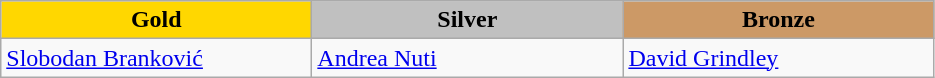<table class="wikitable" style="text-align:left">
<tr align="center">
<td width=200 bgcolor=gold><strong>Gold</strong></td>
<td width=200 bgcolor=silver><strong>Silver</strong></td>
<td width=200 bgcolor=CC9966><strong>Bronze</strong></td>
</tr>
<tr>
<td><a href='#'>Slobodan Branković</a><br><em></em></td>
<td><a href='#'>Andrea Nuti</a><br><em></em></td>
<td><a href='#'>David Grindley</a><br><em></em></td>
</tr>
</table>
